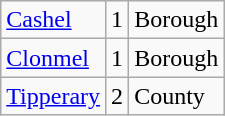<table class="wikitable sortable">
<tr>
<td><a href='#'>Cashel</a></td>
<td align="center">1</td>
<td>Borough</td>
</tr>
<tr>
<td><a href='#'>Clonmel</a></td>
<td>1</td>
<td>Borough</td>
</tr>
<tr>
<td><a href='#'>Tipperary</a></td>
<td>2</td>
<td>County</td>
</tr>
</table>
